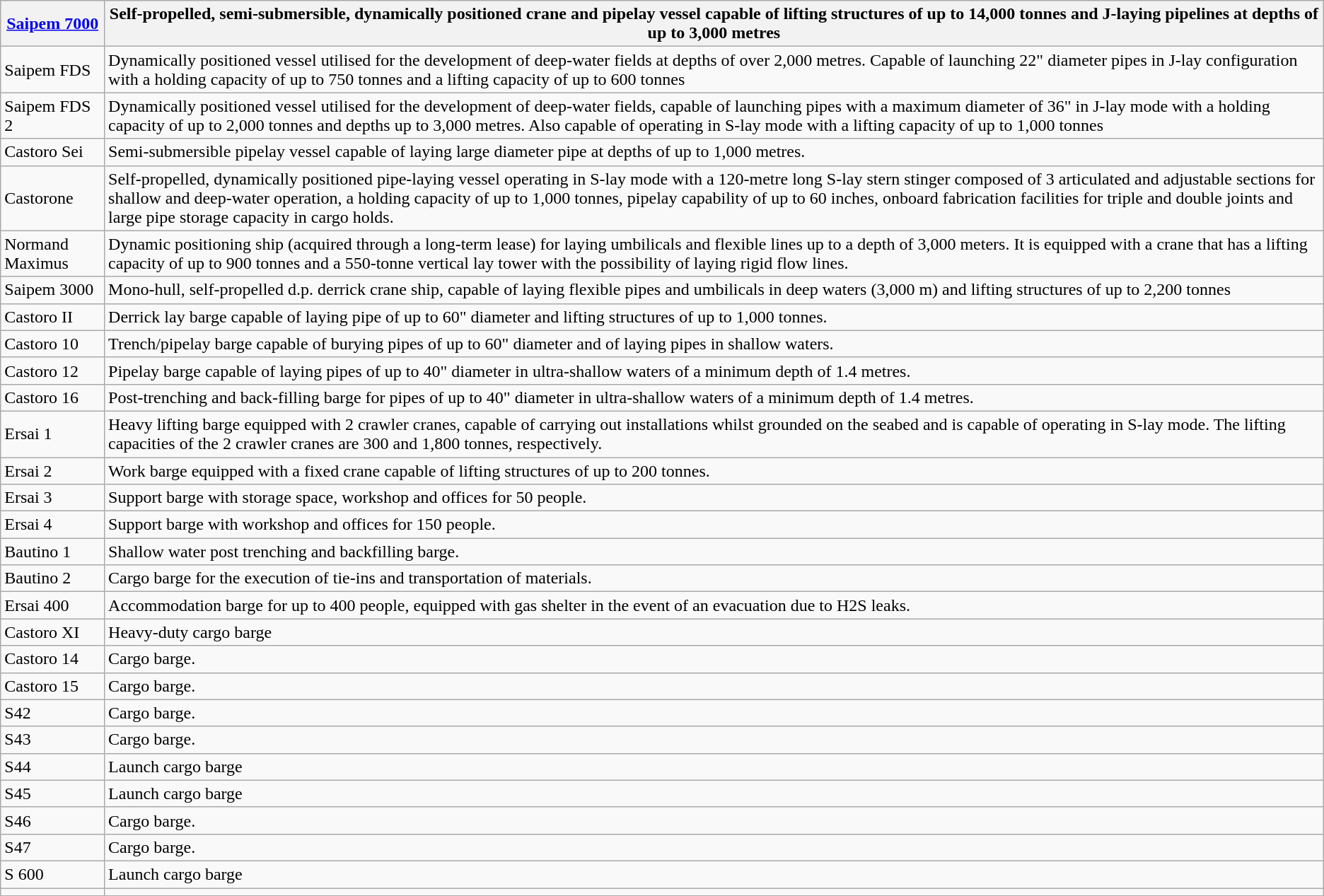<table class="wikitable">
<tr>
<th><a href='#'>Saipem 7000</a></th>
<th>Self-propelled, semi-submersible, dynamically positioned crane and pipelay vessel capable of lifting structures of up to 14,000 tonnes and J-laying pipelines at depths of up to 3,000 metres</th>
</tr>
<tr>
<td>Saipem FDS</td>
<td>Dynamically positioned vessel utilised for the development of deep-water fields at depths of over 2,000 metres. Capable of launching 22" diameter pipes in J-lay configuration with a holding capacity of up to 750 tonnes and a lifting capacity of up to 600 tonnes</td>
</tr>
<tr>
<td>Saipem FDS 2</td>
<td>Dynamically positioned vessel utilised for the development of deep-water fields, capable of launching pipes with a maximum diameter of 36" in J-lay mode with a holding capacity of up to 2,000 tonnes and depths up to 3,000 metres. Also capable of operating in S-lay mode with a lifting capacity of up to 1,000 tonnes</td>
</tr>
<tr>
<td>Castoro Sei</td>
<td>Semi-submersible pipelay vessel capable of laying large diameter pipe at depths of up to 1,000 metres.</td>
</tr>
<tr>
<td>Castorone</td>
<td>Self-propelled, dynamically positioned pipe-laying vessel operating in S-lay mode with a 120-metre long S-lay stern stinger composed of 3 articulated and adjustable sections for shallow and deep-water operation, a holding capacity of up to 1,000 tonnes, pipelay capability of up to 60 inches, onboard fabrication facilities for triple and double joints and large pipe storage capacity in cargo holds.</td>
</tr>
<tr>
<td>Normand Maximus</td>
<td>Dynamic positioning ship (acquired through a long-term lease) for laying umbilicals and flexible lines up to a depth of 3,000 meters. It is equipped with a crane that has a lifting capacity of up to 900 tonnes and a 550-tonne vertical lay tower with the possibility of laying rigid flow lines.</td>
</tr>
<tr>
<td>Saipem 3000</td>
<td>Mono-hull, self-propelled d.p. derrick crane ship, capable of laying flexible pipes and umbilicals in deep waters (3,000 m) and lifting structures of up to 2,200 tonnes</td>
</tr>
<tr>
<td>Castoro II</td>
<td>Derrick lay barge capable of laying pipe of up to 60" diameter and lifting structures of up to 1,000 tonnes.</td>
</tr>
<tr>
<td>Castoro 10</td>
<td>Trench/pipelay barge capable of burying pipes of up to 60" diameter and of laying pipes in shallow waters.</td>
</tr>
<tr>
<td>Castoro 12</td>
<td>Pipelay barge capable of laying pipes of up to 40" diameter in ultra-shallow waters of a minimum depth of 1.4 metres.</td>
</tr>
<tr>
<td>Castoro 16</td>
<td>Post-trenching and back-filling barge for pipes of up to 40" diameter in ultra-shallow waters of a minimum depth of 1.4 metres.</td>
</tr>
<tr>
<td>Ersai 1</td>
<td>Heavy lifting barge equipped with 2 crawler cranes, capable of carrying out installations whilst grounded on the seabed and is capable of operating in S-lay mode. The lifting capacities of the 2 crawler cranes are 300 and 1,800 tonnes, respectively.</td>
</tr>
<tr>
<td>Ersai 2</td>
<td>Work barge equipped with a fixed crane capable of lifting structures of up to 200 tonnes.</td>
</tr>
<tr>
<td>Ersai 3</td>
<td>Support barge with storage space, workshop and offices for 50 people.</td>
</tr>
<tr>
<td>Ersai 4</td>
<td>Support barge with workshop and offices for 150 people.</td>
</tr>
<tr>
<td>Bautino 1</td>
<td>Shallow water post trenching and backfilling barge.</td>
</tr>
<tr>
<td>Bautino 2</td>
<td>Cargo barge for the execution of tie-ins and transportation of materials.</td>
</tr>
<tr>
<td>Ersai 400</td>
<td>Accommodation barge for up to 400 people, equipped with gas shelter in the event of an evacuation due to H2S leaks.</td>
</tr>
<tr>
<td>Castoro XI</td>
<td>Heavy-duty cargo barge</td>
</tr>
<tr>
<td>Castoro 14</td>
<td>Cargo barge.</td>
</tr>
<tr>
<td>Castoro 15</td>
<td>Cargo barge.</td>
</tr>
<tr>
<td>S42</td>
<td>Cargo barge.</td>
</tr>
<tr>
<td>S43</td>
<td>Cargo barge.</td>
</tr>
<tr>
<td>S44</td>
<td>Launch cargo barge</td>
</tr>
<tr>
<td>S45</td>
<td>Launch cargo barge</td>
</tr>
<tr>
<td>S46</td>
<td>Cargo barge.</td>
</tr>
<tr>
<td>S47</td>
<td>Cargo barge.</td>
</tr>
<tr>
<td>S 600</td>
<td>Launch cargo barge</td>
</tr>
<tr>
<td></td>
<td></td>
</tr>
</table>
